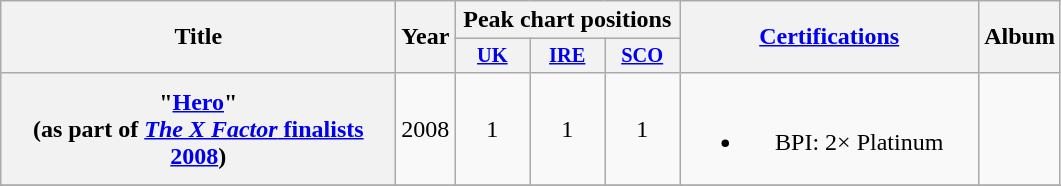<table class="wikitable plainrowheaders" style="text-align:center;">
<tr>
<th scope="col" rowspan="2" style="width:16em;">Title</th>
<th scope="col" rowspan="2">Year</th>
<th scope="col" colspan="3">Peak chart positions</th>
<th scope="col" rowspan="2" style="width:12em;"><a href='#'>Certifications</a></th>
<th scope="col" rowspan="2">Album</th>
</tr>
<tr>
<th scope="col" style="width:3.2em;font-size:85%;"><a href='#'>UK</a><br></th>
<th scope="col" style="width:3.2em;font-size:85%;"><a href='#'>IRE</a><br></th>
<th scope="col" style="width:3.2em;font-size:85%;"><a href='#'>SCO</a><br></th>
</tr>
<tr>
<th scope="row">"<a href='#'>Hero</a>"<br><span>(as part of <a href='#'><em>The X Factor</em> finalists 2008</a>)</span></th>
<td>2008</td>
<td>1</td>
<td>1</td>
<td>1</td>
<td><br><ul><li>BPI: 2× Platinum</li></ul></td>
<td></td>
</tr>
<tr>
</tr>
</table>
